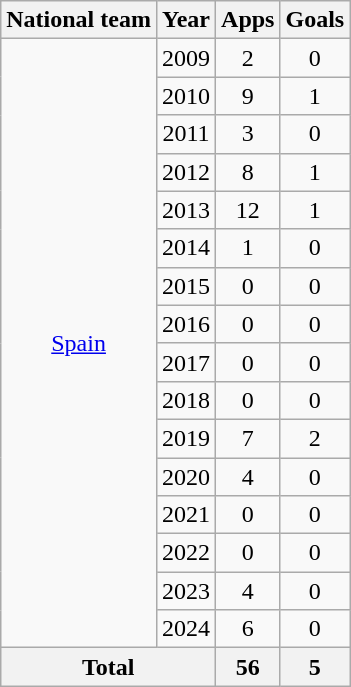<table class="wikitable" style="text-align:center">
<tr>
<th>National team</th>
<th>Year</th>
<th>Apps</th>
<th>Goals</th>
</tr>
<tr>
<td rowspan="16"><a href='#'>Spain</a></td>
<td>2009</td>
<td>2</td>
<td>0</td>
</tr>
<tr>
<td>2010</td>
<td>9</td>
<td>1</td>
</tr>
<tr>
<td>2011</td>
<td>3</td>
<td>0</td>
</tr>
<tr>
<td>2012</td>
<td>8</td>
<td>1</td>
</tr>
<tr>
<td>2013</td>
<td>12</td>
<td>1</td>
</tr>
<tr>
<td>2014</td>
<td>1</td>
<td>0</td>
</tr>
<tr>
<td>2015</td>
<td>0</td>
<td>0</td>
</tr>
<tr>
<td>2016</td>
<td>0</td>
<td>0</td>
</tr>
<tr>
<td>2017</td>
<td>0</td>
<td>0</td>
</tr>
<tr>
<td>2018</td>
<td>0</td>
<td>0</td>
</tr>
<tr>
<td>2019</td>
<td>7</td>
<td>2</td>
</tr>
<tr>
<td>2020</td>
<td>4</td>
<td>0</td>
</tr>
<tr>
<td>2021</td>
<td>0</td>
<td>0</td>
</tr>
<tr>
<td>2022</td>
<td>0</td>
<td>0</td>
</tr>
<tr>
<td>2023</td>
<td>4</td>
<td>0</td>
</tr>
<tr>
<td>2024</td>
<td>6</td>
<td>0</td>
</tr>
<tr>
<th colspan="2">Total</th>
<th>56</th>
<th>5</th>
</tr>
</table>
